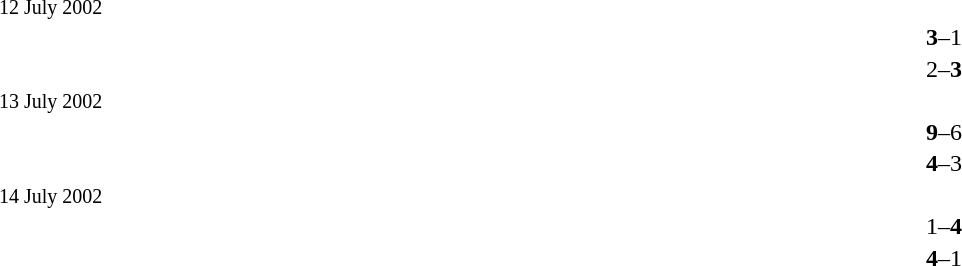<table width=100% cellspacing=1>
<tr>
<th width=40%></th>
<th width=20%></th>
<th></th>
</tr>
<tr>
<td><small>12 July 2002</small></td>
</tr>
<tr>
<td align=right><strong></strong></td>
<td align=center><strong>3</strong>–1</td>
<td></td>
</tr>
<tr>
<td align=right></td>
<td align=center>2–<strong>3</strong> </td>
<td><strong></strong></td>
</tr>
<tr>
<td><small>13 July 2002</small></td>
</tr>
<tr>
<td align=right><strong></strong></td>
<td align=center><strong>9</strong>–6</td>
<td></td>
</tr>
<tr>
<td align=right><strong></strong></td>
<td align=center><strong>4</strong>–3</td>
<td></td>
</tr>
<tr>
<td><small>14 July 2002</small></td>
</tr>
<tr>
<td align=right></td>
<td align=center>1–<strong>4</strong></td>
<td><strong></strong></td>
</tr>
<tr>
<td align=right><strong></strong></td>
<td align=center><strong>4</strong>–1</td>
<td></td>
</tr>
</table>
